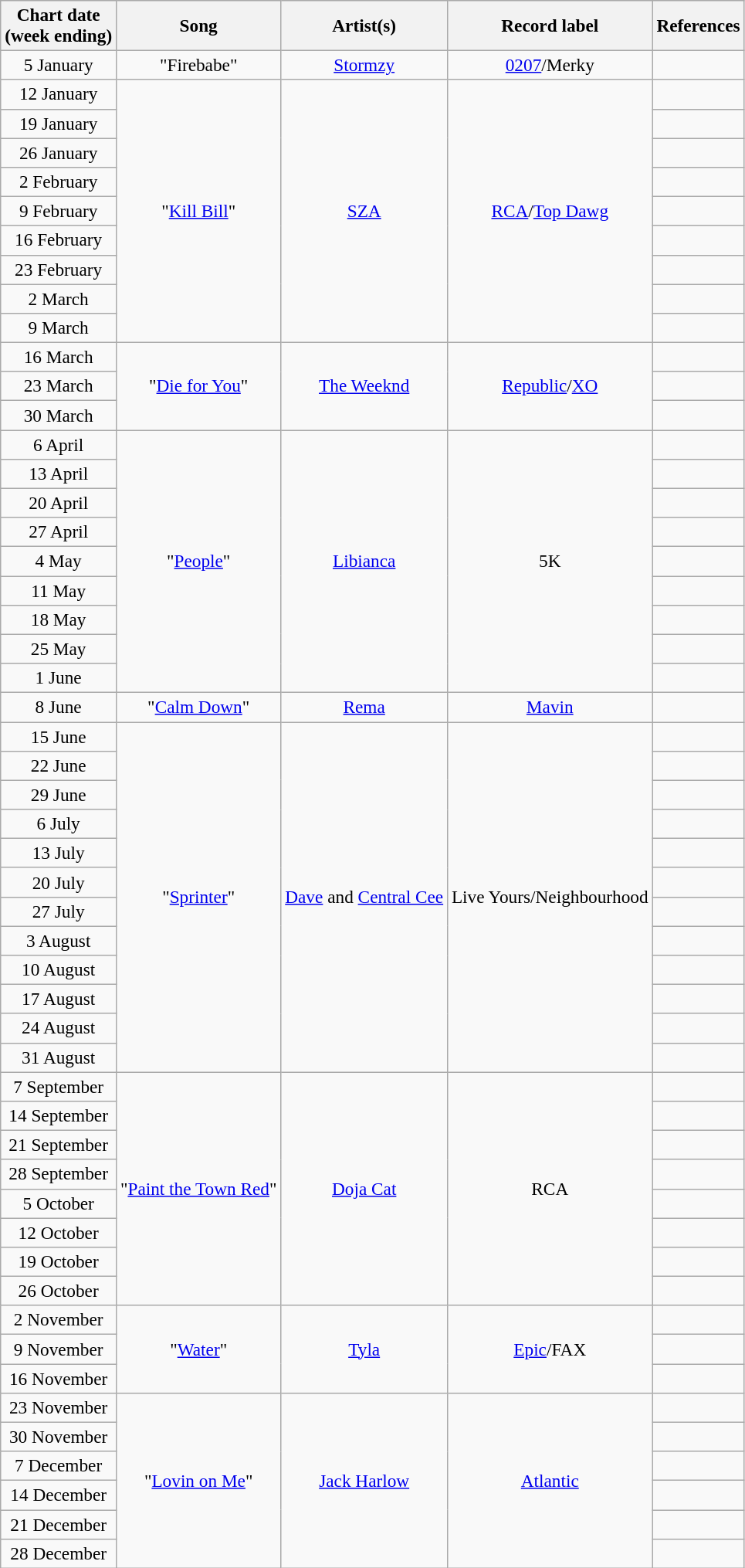<table class="wikitable" style="font-size:97%; text-align:center;">
<tr>
<th>Chart date<br>(week ending)</th>
<th>Song</th>
<th>Artist(s)</th>
<th>Record label</th>
<th>References</th>
</tr>
<tr>
<td>5 January </td>
<td>"Firebabe"</td>
<td><a href='#'>Stormzy</a></td>
<td><a href='#'>0207</a>/Merky</td>
<td></td>
</tr>
<tr>
<td>12 January</td>
<td rowspan=9>"<a href='#'>Kill Bill</a>"</td>
<td rowspan=9><a href='#'>SZA</a></td>
<td rowspan=9><a href='#'>RCA</a>/<a href='#'>Top Dawg</a></td>
<td></td>
</tr>
<tr>
<td>19 January</td>
<td></td>
</tr>
<tr>
<td>26 January</td>
<td></td>
</tr>
<tr>
<td>2 February</td>
<td></td>
</tr>
<tr>
<td>9 February</td>
<td></td>
</tr>
<tr>
<td>16 February</td>
<td></td>
</tr>
<tr>
<td>23 February</td>
<td></td>
</tr>
<tr>
<td>2 March</td>
<td></td>
</tr>
<tr>
<td>9 March</td>
<td></td>
</tr>
<tr>
<td>16 March</td>
<td rowspan=3>"<a href='#'>Die for You</a>"</td>
<td rowspan=3><a href='#'>The Weeknd</a></td>
<td rowspan=3><a href='#'>Republic</a>/<a href='#'>XO</a></td>
<td></td>
</tr>
<tr>
<td>23 March</td>
<td></td>
</tr>
<tr>
<td>30 March</td>
<td></td>
</tr>
<tr>
<td>6 April</td>
<td rowspan=9>"<a href='#'>People</a>"</td>
<td rowspan=9><a href='#'>Libianca</a></td>
<td rowspan=9>5K</td>
<td></td>
</tr>
<tr>
<td>13 April</td>
<td></td>
</tr>
<tr>
<td>20 April</td>
<td></td>
</tr>
<tr>
<td>27 April</td>
<td></td>
</tr>
<tr>
<td>4 May</td>
<td></td>
</tr>
<tr>
<td>11 May</td>
<td></td>
</tr>
<tr>
<td>18 May</td>
<td></td>
</tr>
<tr>
<td>25 May</td>
<td></td>
</tr>
<tr>
<td>1 June</td>
<td></td>
</tr>
<tr>
<td>8 June</td>
<td>"<a href='#'>Calm Down</a>"</td>
<td><a href='#'>Rema</a></td>
<td><a href='#'>Mavin</a></td>
<td></td>
</tr>
<tr>
<td>15 June </td>
<td rowspan=12>"<a href='#'>Sprinter</a>"</td>
<td rowspan=12><a href='#'>Dave</a> and <a href='#'>Central Cee</a></td>
<td rowspan=12>Live Yours/Neighbourhood</td>
<td></td>
</tr>
<tr>
<td>22 June </td>
<td></td>
</tr>
<tr>
<td>29 June </td>
<td></td>
</tr>
<tr>
<td>6 July </td>
<td></td>
</tr>
<tr>
<td>13 July </td>
<td></td>
</tr>
<tr>
<td>20 July </td>
<td></td>
</tr>
<tr>
<td>27 July </td>
<td></td>
</tr>
<tr>
<td>3 August </td>
<td></td>
</tr>
<tr>
<td>10 August </td>
<td></td>
</tr>
<tr>
<td>17 August </td>
<td></td>
</tr>
<tr>
<td>24 August</td>
<td></td>
</tr>
<tr>
<td>31 August</td>
<td></td>
</tr>
<tr>
<td>7 September</td>
<td rowspan=8>"<a href='#'>Paint the Town Red</a>"</td>
<td rowspan=8><a href='#'>Doja Cat</a></td>
<td rowspan=8>RCA</td>
<td></td>
</tr>
<tr>
<td>14 September </td>
<td></td>
</tr>
<tr>
<td>21 September </td>
<td></td>
</tr>
<tr>
<td>28 September </td>
<td></td>
</tr>
<tr>
<td>5 October </td>
<td></td>
</tr>
<tr>
<td>12 October </td>
<td></td>
</tr>
<tr>
<td>19 October</td>
<td></td>
</tr>
<tr>
<td>26 October</td>
<td></td>
</tr>
<tr>
<td>2 November</td>
<td rowspan=3>"<a href='#'>Water</a>"</td>
<td rowspan=3><a href='#'>Tyla</a></td>
<td rowspan=3><a href='#'>Epic</a>/FAX</td>
<td></td>
</tr>
<tr>
<td>9 November</td>
<td></td>
</tr>
<tr>
<td>16 November</td>
<td></td>
</tr>
<tr>
<td>23 November </td>
<td rowspan=6>"<a href='#'>Lovin on Me</a>"</td>
<td rowspan=6><a href='#'>Jack Harlow</a></td>
<td rowspan=6><a href='#'>Atlantic</a></td>
<td></td>
</tr>
<tr>
<td>30 November </td>
<td></td>
</tr>
<tr>
<td>7 December </td>
<td></td>
</tr>
<tr>
<td>14 December</td>
<td></td>
</tr>
<tr>
<td>21 December</td>
<td></td>
</tr>
<tr>
<td>28 December</td>
<td></td>
</tr>
</table>
